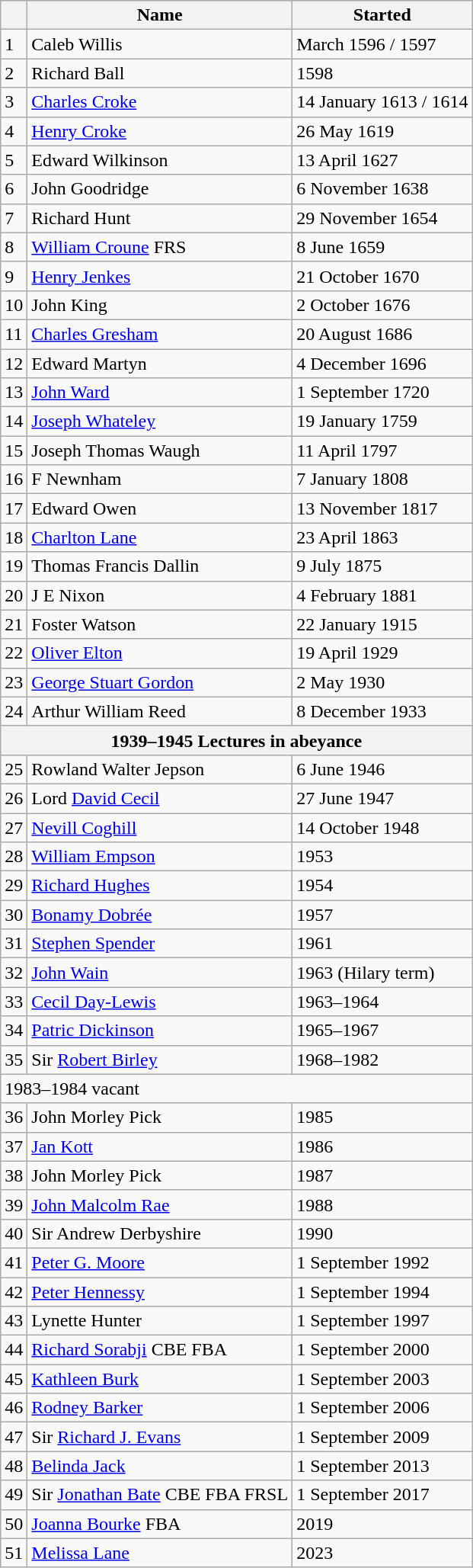<table class= "wikitable">
<tr>
<th></th>
<th>Name</th>
<th>Started</th>
</tr>
<tr>
<td>1</td>
<td>Caleb Willis</td>
<td>March 1596 / 1597</td>
</tr>
<tr>
<td>2</td>
<td>Richard Ball</td>
<td>1598</td>
</tr>
<tr>
<td>3</td>
<td><a href='#'>Charles Croke</a></td>
<td>14 January 1613 / 1614</td>
</tr>
<tr>
<td>4</td>
<td><a href='#'>Henry Croke</a></td>
<td>26 May 1619</td>
</tr>
<tr>
<td>5</td>
<td>Edward Wilkinson</td>
<td>13 April 1627</td>
</tr>
<tr>
<td>6</td>
<td>John Goodridge</td>
<td>6 November 1638</td>
</tr>
<tr>
<td>7</td>
<td>Richard Hunt</td>
<td>29 November 1654</td>
</tr>
<tr>
<td>8</td>
<td><a href='#'>William Croune</a> FRS</td>
<td>8 June 1659</td>
</tr>
<tr>
<td>9</td>
<td><a href='#'>Henry Jenkes</a></td>
<td>21 October 1670</td>
</tr>
<tr>
<td>10</td>
<td>John King</td>
<td>2 October 1676</td>
</tr>
<tr>
<td>11</td>
<td><a href='#'>Charles Gresham</a></td>
<td>20 August 1686</td>
</tr>
<tr>
<td>12</td>
<td>Edward Martyn</td>
<td>4 December	1696</td>
</tr>
<tr>
<td>13</td>
<td><a href='#'>John Ward</a></td>
<td>1 September 1720</td>
</tr>
<tr>
<td>14</td>
<td><a href='#'>Joseph Whateley</a></td>
<td>19 January 1759</td>
</tr>
<tr>
<td>15</td>
<td>Joseph Thomas Waugh</td>
<td>11 April 1797</td>
</tr>
<tr>
<td>16</td>
<td>F Newnham</td>
<td>7 January 1808</td>
</tr>
<tr>
<td>17</td>
<td>Edward Owen</td>
<td>13 November 1817</td>
</tr>
<tr>
<td>18</td>
<td><a href='#'>Charlton Lane</a></td>
<td>23 April 1863</td>
</tr>
<tr>
<td>19</td>
<td>Thomas Francis Dallin</td>
<td>9 July 1875</td>
</tr>
<tr>
<td>20</td>
<td>J E Nixon</td>
<td>4 February 1881</td>
</tr>
<tr>
<td>21</td>
<td>Foster Watson</td>
<td>22 January 1915</td>
</tr>
<tr>
<td>22</td>
<td><a href='#'>Oliver Elton</a></td>
<td>19 April 1929</td>
</tr>
<tr>
<td>23</td>
<td><a href='#'>George Stuart Gordon</a></td>
<td>2 May 1930</td>
</tr>
<tr>
<td>24</td>
<td>Arthur William Reed</td>
<td>8 December 1933</td>
</tr>
<tr>
<th colspan = 3>1939–1945 Lectures in abeyance</th>
</tr>
<tr>
<td>25</td>
<td>Rowland Walter Jepson</td>
<td>6 June 1946</td>
</tr>
<tr>
<td>26</td>
<td>Lord <a href='#'>David Cecil</a></td>
<td>27 June 1947</td>
</tr>
<tr>
<td>27</td>
<td><a href='#'>Nevill Coghill</a></td>
<td>14 October 1948</td>
</tr>
<tr>
<td>28</td>
<td><a href='#'>William Empson</a></td>
<td>1953</td>
</tr>
<tr>
<td>29</td>
<td><a href='#'>Richard Hughes</a></td>
<td>1954</td>
</tr>
<tr>
<td>30</td>
<td><a href='#'>Bonamy Dobrée</a></td>
<td>1957</td>
</tr>
<tr>
<td>31</td>
<td><a href='#'>Stephen Spender</a></td>
<td>1961</td>
</tr>
<tr>
<td>32</td>
<td><a href='#'>John Wain</a></td>
<td>1963 (Hilary term)</td>
</tr>
<tr>
<td>33</td>
<td><a href='#'>Cecil Day-Lewis</a></td>
<td>1963–1964</td>
</tr>
<tr>
<td>34</td>
<td><a href='#'>Patric Dickinson</a></td>
<td>1965–1967</td>
</tr>
<tr>
<td>35</td>
<td>Sir <a href='#'>Robert Birley</a></td>
<td>1968–1982</td>
</tr>
<tr>
<td colspan =3>1983–1984 vacant</td>
</tr>
<tr>
<td>36</td>
<td>John Morley Pick</td>
<td>1985</td>
</tr>
<tr>
<td>37</td>
<td><a href='#'>Jan Kott</a></td>
<td>1986</td>
</tr>
<tr>
<td>38</td>
<td>John Morley Pick</td>
<td>1987</td>
</tr>
<tr>
<td>39</td>
<td><a href='#'>John Malcolm Rae</a></td>
<td>1988</td>
</tr>
<tr>
<td>40</td>
<td>Sir Andrew Derbyshire</td>
<td>1990</td>
</tr>
<tr>
<td>41</td>
<td><a href='#'>Peter G. Moore</a></td>
<td>1 September 1992</td>
</tr>
<tr>
<td>42</td>
<td><a href='#'>Peter Hennessy</a></td>
<td>1 September 1994</td>
</tr>
<tr>
<td>43</td>
<td>Lynette Hunter</td>
<td>1 September 1997</td>
</tr>
<tr>
<td>44</td>
<td><a href='#'>Richard Sorabji</a> CBE FBA</td>
<td>1 September 2000</td>
</tr>
<tr>
<td>45</td>
<td><a href='#'>Kathleen Burk</a></td>
<td>1 September 2003</td>
</tr>
<tr>
<td>46</td>
<td><a href='#'>Rodney Barker</a></td>
<td>1 September 2006</td>
</tr>
<tr>
<td>47</td>
<td>Sir <a href='#'>Richard J. Evans</a></td>
<td>1 September 2009</td>
</tr>
<tr>
<td>48</td>
<td><a href='#'>Belinda Jack</a></td>
<td>1 September 2013</td>
</tr>
<tr>
<td>49</td>
<td>Sir <a href='#'>Jonathan Bate</a> CBE FBA FRSL</td>
<td>1 September 2017</td>
</tr>
<tr>
<td>50</td>
<td><a href='#'>Joanna Bourke</a> FBA</td>
<td>2019</td>
</tr>
<tr>
<td>51</td>
<td><a href='#'>Melissa Lane</a></td>
<td>2023</td>
</tr>
</table>
